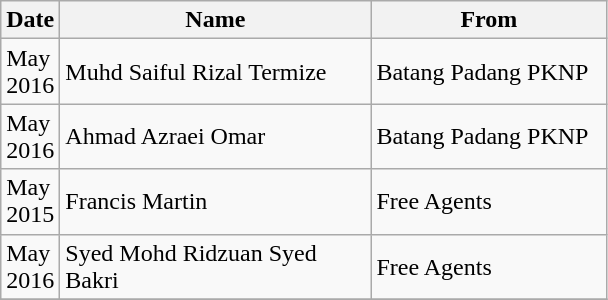<table class="wikitable sortable">
<tr>
<th width= 25>Date</th>
<th width= 200>Name</th>
<th width= 150>From</th>
</tr>
<tr>
<td>May 2016</td>
<td> Muhd Saiful Rizal Termize</td>
<td> Batang Padang PKNP</td>
</tr>
<tr>
<td>May 2016</td>
<td> Ahmad Azraei Omar</td>
<td> Batang Padang PKNP</td>
</tr>
<tr>
<td>May 2015</td>
<td> Francis Martin</td>
<td>Free Agents</td>
</tr>
<tr>
<td>May 2016</td>
<td> Syed Mohd Ridzuan Syed Bakri</td>
<td>Free Agents</td>
</tr>
<tr>
</tr>
</table>
